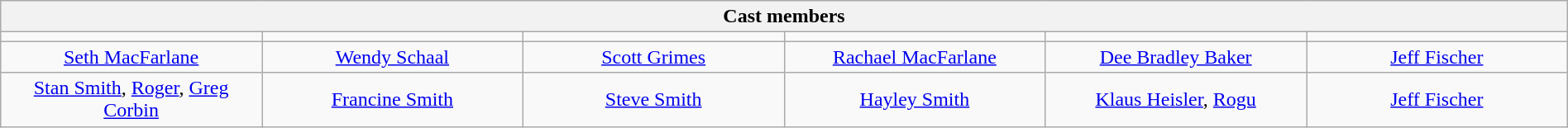<table class="wikitable plainrowheaders" style="width:100%; margin-right:0;">
<tr>
<th colspan=7>Cast members</th>
</tr>
<tr>
<td style="text-align:center;"></td>
<td style="text-align:center;"></td>
<td style="text-align:center;"></td>
<td style="text-align:center;"></td>
<td style="text-align:center;"></td>
</tr>
<tr style="text-align:center;">
<td style="width:16%;"><a href='#'>Seth MacFarlane</a></td>
<td style="width:16%;"><a href='#'>Wendy Schaal</a></td>
<td style="width:16%;"><a href='#'>Scott Grimes</a></td>
<td style="width:16%;"><a href='#'>Rachael MacFarlane</a></td>
<td style="width:16%;"><a href='#'>Dee Bradley Baker</a></td>
<td style="width:16%;"><a href='#'>Jeff Fischer</a></td>
</tr>
<tr>
<td style="text-align:center; width=16%;"><a href='#'>Stan Smith</a>, <a href='#'>Roger</a>, <a href='#'>Greg Corbin</a></td>
<td style="text-align:center; width=16%;"><a href='#'>Francine Smith</a></td>
<td style="text-align:center; width=16%;"><a href='#'>Steve Smith</a></td>
<td style="text-align:center; width=16%;"><a href='#'>Hayley Smith</a></td>
<td style="text-align:center; width=16%;"><a href='#'>Klaus Heisler</a>, <a href='#'>Rogu</a></td>
<td style="text-align:center; width=16%;"><a href='#'>Jeff Fischer</a></td>
</tr>
</table>
